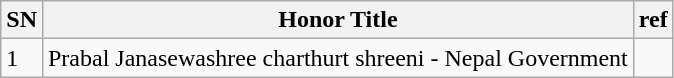<table class="wikitable">
<tr>
<th>SN</th>
<th>Honor Title</th>
<th>ref</th>
</tr>
<tr>
<td>1</td>
<td>Prabal Janasewashree charthurt shreeni - Nepal Government</td>
<td></td>
</tr>
</table>
